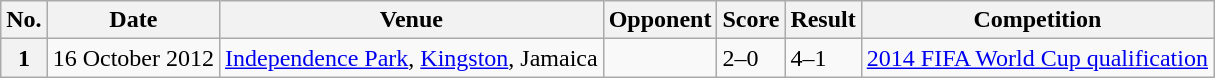<table class="wikitable plainrowheaders sortable">
<tr>
<th scope="col">No.</th>
<th scope="col" data-sort-type="date">Date</th>
<th scope="col">Venue</th>
<th scope="col">Opponent</th>
<th scope="col">Score</th>
<th scope="col">Result</th>
<th scope="col">Competition</th>
</tr>
<tr>
<th scope="row">1</th>
<td>16 October 2012</td>
<td><a href='#'>Independence Park</a>, <a href='#'>Kingston</a>, Jamaica</td>
<td></td>
<td>2–0</td>
<td>4–1</td>
<td><a href='#'>2014 FIFA World Cup qualification</a></td>
</tr>
</table>
